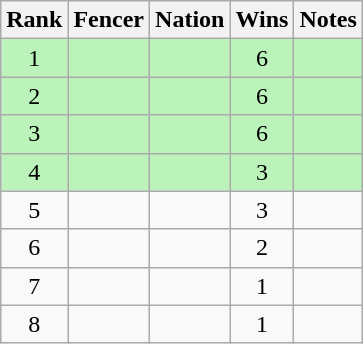<table class="wikitable sortable" style="text-align:center">
<tr>
<th>Rank</th>
<th>Fencer</th>
<th>Nation</th>
<th>Wins</th>
<th>Notes</th>
</tr>
<tr bgcolor=bbf3bb>
<td>1</td>
<td align=left></td>
<td align=left></td>
<td>6</td>
<td></td>
</tr>
<tr bgcolor=bbf3bb>
<td>2</td>
<td align=left></td>
<td align=left></td>
<td>6</td>
<td></td>
</tr>
<tr bgcolor=bbf3bb>
<td>3</td>
<td align=left></td>
<td align=left></td>
<td>6</td>
<td></td>
</tr>
<tr bgcolor=bbf3bb>
<td>4</td>
<td align=left></td>
<td align=left></td>
<td>3</td>
<td></td>
</tr>
<tr>
<td>5</td>
<td align=left></td>
<td align=left></td>
<td>3</td>
<td></td>
</tr>
<tr>
<td>6</td>
<td align=left></td>
<td align=left></td>
<td>2</td>
<td></td>
</tr>
<tr>
<td>7</td>
<td align=left></td>
<td align=left></td>
<td>1</td>
<td></td>
</tr>
<tr>
<td>8</td>
<td align=left></td>
<td align=left></td>
<td>1</td>
<td></td>
</tr>
</table>
